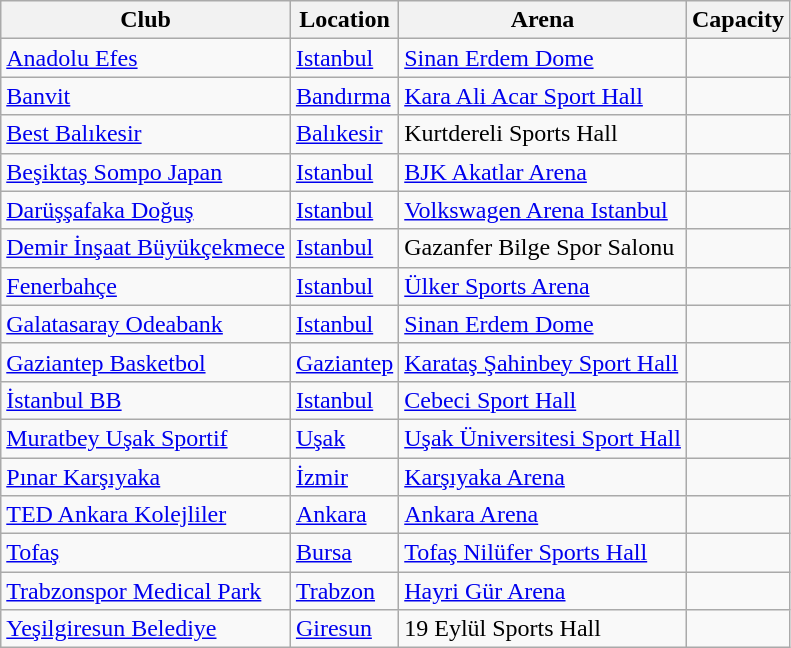<table class="wikitable sortable">
<tr>
<th scope="col">Club</th>
<th scope="col">Location</th>
<th scope="col">Arena</th>
<th scope="col">Capacity</th>
</tr>
<tr bgcolor=>
<td><a href='#'>Anadolu Efes</a></td>
<td><a href='#'>Istanbul</a></td>
<td><a href='#'>Sinan Erdem Dome</a></td>
<td></td>
</tr>
<tr bgcolor=>
<td><a href='#'>Banvit</a></td>
<td><a href='#'>Bandırma</a></td>
<td><a href='#'>Kara Ali Acar Sport Hall</a></td>
<td></td>
</tr>
<tr bgcolor=>
<td><a href='#'>Best Balıkesir</a> </td>
<td><a href='#'>Balıkesir</a></td>
<td>Kurtdereli Sports Hall</td>
<td></td>
</tr>
<tr bgcolor=>
<td><a href='#'>Beşiktaş Sompo Japan</a></td>
<td><a href='#'>Istanbul</a></td>
<td><a href='#'>BJK Akatlar Arena</a></td>
<td></td>
</tr>
<tr bgcolor=>
<td><a href='#'>Darüşşafaka Doğuş</a></td>
<td><a href='#'>Istanbul</a></td>
<td><a href='#'>Volkswagen Arena Istanbul</a></td>
<td></td>
</tr>
<tr bgcolor=>
<td><a href='#'>Demir İnşaat Büyükçekmece</a></td>
<td><a href='#'>Istanbul</a></td>
<td>Gazanfer Bilge Spor Salonu</td>
<td></td>
</tr>
<tr bgcolor=>
<td><a href='#'>Fenerbahçe</a> </td>
<td><a href='#'>Istanbul</a></td>
<td><a href='#'>Ülker Sports Arena</a></td>
<td></td>
</tr>
<tr bgcolor=>
<td><a href='#'>Galatasaray Odeabank</a></td>
<td><a href='#'>Istanbul</a></td>
<td><a href='#'>Sinan Erdem Dome</a></td>
<td></td>
</tr>
<tr bgcolor=>
<td><a href='#'>Gaziantep Basketbol</a></td>
<td><a href='#'>Gaziantep</a></td>
<td><a href='#'>Karataş Şahinbey Sport Hall</a></td>
<td></td>
</tr>
<tr bgcolor=>
<td><a href='#'>İstanbul BB</a></td>
<td><a href='#'>Istanbul</a></td>
<td><a href='#'>Cebeci Sport Hall</a></td>
<td></td>
</tr>
<tr bgcolor=>
<td><a href='#'>Muratbey Uşak Sportif</a></td>
<td><a href='#'>Uşak</a></td>
<td><a href='#'>Uşak Üniversitesi Sport Hall</a></td>
<td></td>
</tr>
<tr bgcolor=>
<td><a href='#'>Pınar Karşıyaka</a></td>
<td><a href='#'>İzmir</a></td>
<td><a href='#'>Karşıyaka Arena</a></td>
<td></td>
</tr>
<tr bgcolor=>
<td><a href='#'>TED Ankara Kolejliler</a></td>
<td><a href='#'>Ankara</a></td>
<td><a href='#'>Ankara Arena</a></td>
<td></td>
</tr>
<tr bgcolor=>
<td><a href='#'>Tofaş</a></td>
<td><a href='#'>Bursa</a></td>
<td><a href='#'>Tofaş Nilüfer Sports Hall</a></td>
<td></td>
</tr>
<tr bgcolor=>
<td><a href='#'>Trabzonspor Medical Park</a></td>
<td><a href='#'>Trabzon</a></td>
<td><a href='#'>Hayri Gür Arena</a></td>
<td></td>
</tr>
<tr bgcolor=>
<td><a href='#'>Yeşilgiresun Belediye</a></td>
<td><a href='#'>Giresun</a></td>
<td>19 Eylül Sports Hall</td>
<td></td>
</tr>
</table>
